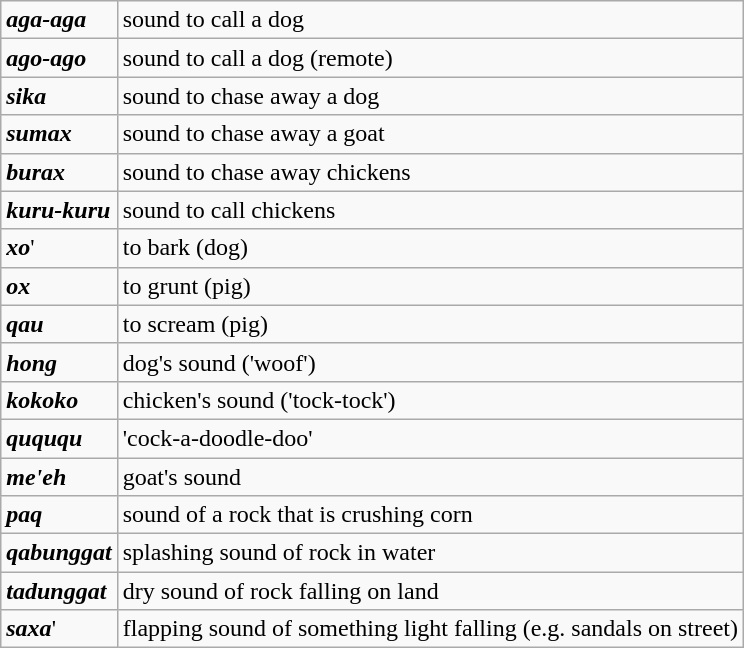<table class="wikitable">
<tr>
<td><strong><em>aga-aga</em></strong></td>
<td>sound to call a dog</td>
</tr>
<tr>
<td><strong><em>ago-ago</em></strong></td>
<td>sound to call a dog (remote)</td>
</tr>
<tr>
<td><strong><em>sika</em></strong></td>
<td>sound to chase away a dog</td>
</tr>
<tr>
<td><strong><em>sumax</em></strong></td>
<td>sound to chase away a goat</td>
</tr>
<tr>
<td><strong><em>burax</em></strong></td>
<td>sound to chase away chickens</td>
</tr>
<tr>
<td><strong><em>kuru-kuru</em></strong></td>
<td>sound to call chickens</td>
</tr>
<tr>
<td><strong><em>xo</em></strong>'</td>
<td>to bark (dog)</td>
</tr>
<tr>
<td><strong><em>ox</em></strong></td>
<td>to grunt (pig)</td>
</tr>
<tr>
<td><strong><em>qau</em></strong></td>
<td>to scream (pig)</td>
</tr>
<tr>
<td><strong><em>hong</em></strong></td>
<td>dog's sound ('woof')</td>
</tr>
<tr>
<td><strong><em>kokoko</em></strong></td>
<td>chicken's sound ('tock-tock')</td>
</tr>
<tr>
<td><strong><em>quququ</em></strong></td>
<td>'cock-a-doodle-doo'</td>
</tr>
<tr>
<td><strong><em>me'eh</em></strong></td>
<td>goat's sound</td>
</tr>
<tr>
<td><strong><em>paq</em></strong></td>
<td>sound of a rock that is crushing corn</td>
</tr>
<tr>
<td><strong><em>qabunggat</em></strong></td>
<td>splashing sound of rock in water</td>
</tr>
<tr>
<td><strong><em>tadunggat</em></strong></td>
<td>dry sound of rock falling on land</td>
</tr>
<tr>
<td><strong><em>saxa</em></strong>'</td>
<td>flapping sound of something light falling (e.g. sandals on street)</td>
</tr>
</table>
